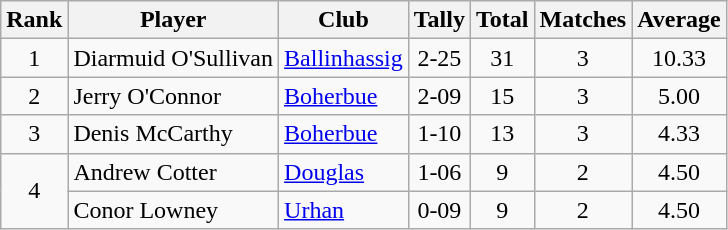<table class="wikitable">
<tr>
<th>Rank</th>
<th>Player</th>
<th>Club</th>
<th>Tally</th>
<th>Total</th>
<th>Matches</th>
<th>Average</th>
</tr>
<tr>
<td rowspan="1" style="text-align:center;">1</td>
<td>Diarmuid O'Sullivan</td>
<td><a href='#'>Ballinhassig</a></td>
<td align=center>2-25</td>
<td align=center>31</td>
<td align=center>3</td>
<td align=center>10.33</td>
</tr>
<tr>
<td rowspan="1" style="text-align:center;">2</td>
<td>Jerry O'Connor</td>
<td><a href='#'>Boherbue</a></td>
<td align=center>2-09</td>
<td align=center>15</td>
<td align=center>3</td>
<td align=center>5.00</td>
</tr>
<tr>
<td rowspan="1" style="text-align:center;">3</td>
<td>Denis McCarthy</td>
<td><a href='#'>Boherbue</a></td>
<td align=center>1-10</td>
<td align=center>13</td>
<td align=center>3</td>
<td align=center>4.33</td>
</tr>
<tr>
<td rowspan="2" style="text-align:center;">4</td>
<td>Andrew Cotter</td>
<td><a href='#'>Douglas</a></td>
<td align=center>1-06</td>
<td align=center>9</td>
<td align=center>2</td>
<td align=center>4.50</td>
</tr>
<tr>
<td>Conor Lowney</td>
<td><a href='#'>Urhan</a></td>
<td align=center>0-09</td>
<td align=center>9</td>
<td align=center>2</td>
<td align=center>4.50</td>
</tr>
</table>
